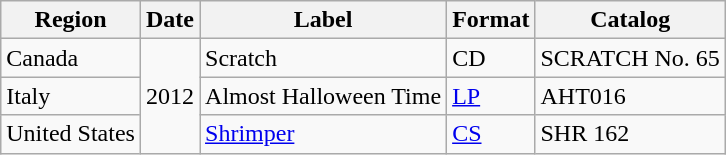<table class="wikitable">
<tr>
<th>Region</th>
<th>Date</th>
<th>Label</th>
<th>Format</th>
<th>Catalog</th>
</tr>
<tr>
<td>Canada</td>
<td rowspan="3">2012</td>
<td>Scratch</td>
<td>CD</td>
<td>SCRATCH No. 65</td>
</tr>
<tr>
<td>Italy</td>
<td>Almost Halloween Time</td>
<td><a href='#'>LP</a></td>
<td>AHT016</td>
</tr>
<tr>
<td>United States</td>
<td><a href='#'>Shrimper</a></td>
<td><a href='#'>CS</a></td>
<td>SHR 162</td>
</tr>
</table>
